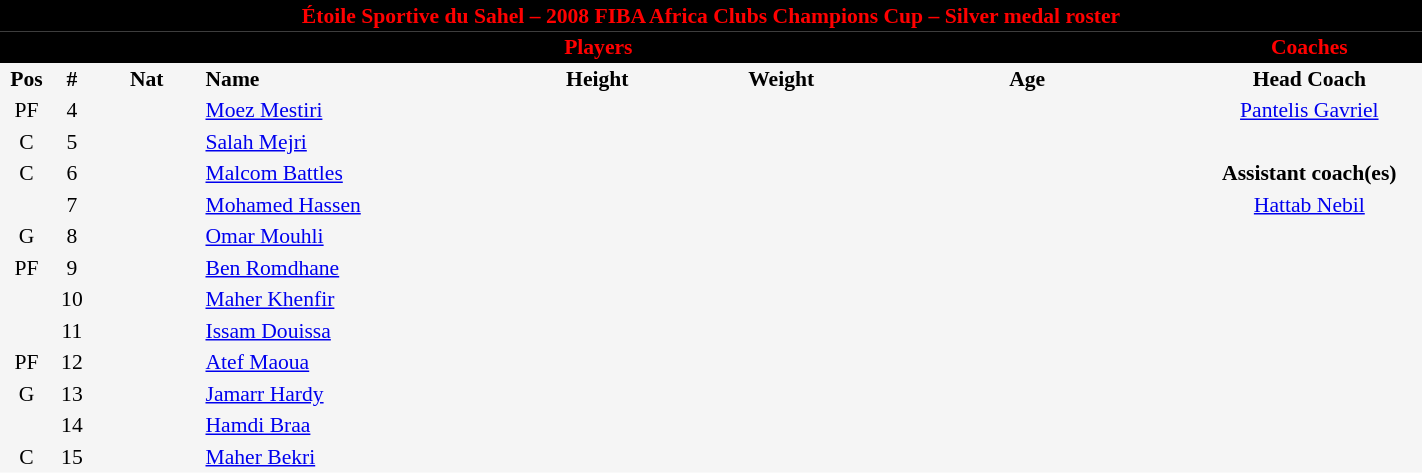<table border=0 cellpadding=2 cellspacing=0  |- bgcolor=#f5f5f5 style="text-align:center; font-size:90%;" width=75%>
<tr>
<td colspan="8" style="background: black; color: red"><strong>Étoile Sportive du Sahel – 2008 FIBA Africa Clubs Champions Cup – Silver medal roster</strong></td>
</tr>
<tr>
<td colspan="7" style="background: black; color: red"><strong>Players</strong></td>
<td style="background: black; color: red"><strong>Coaches</strong></td>
</tr>
<tr style="background=#f5f5f5; color: black">
<th width=5px>Pos</th>
<th width=5px>#</th>
<th width=50px>Nat</th>
<th width=135px align=left>Name</th>
<th width=100px>Height</th>
<th width=70px>Weight</th>
<th width=160px>Age</th>
<th width=105px>Head Coach</th>
</tr>
<tr>
<td>PF</td>
<td>4</td>
<td></td>
<td align=left><a href='#'>Moez Mestiri</a></td>
<td><span></span></td>
<td></td>
<td><span></span></td>
<td> <a href='#'>Pantelis Gavriel</a></td>
</tr>
<tr>
<td>C</td>
<td>5</td>
<td></td>
<td align=left><a href='#'>Salah Mejri</a></td>
<td><span></span></td>
<td><span></span></td>
<td><span></span></td>
</tr>
<tr>
<td>C</td>
<td>6</td>
<td></td>
<td align=left><a href='#'>Malcom Battles</a></td>
<td><span></span></td>
<td><span></span></td>
<td><span></span></td>
<td><strong>Assistant coach(es)</strong></td>
</tr>
<tr>
<td></td>
<td>7</td>
<td></td>
<td align=left><a href='#'>Mohamed Hassen</a></td>
<td></td>
<td></td>
<td><span></span></td>
<td> <a href='#'>Hattab Nebil</a></td>
</tr>
<tr>
<td>G</td>
<td>8</td>
<td></td>
<td align=left><a href='#'>Omar Mouhli</a></td>
<td><span></span></td>
<td></td>
<td><span></span></td>
</tr>
<tr>
<td>PF</td>
<td>9</td>
<td></td>
<td align=left><a href='#'>Ben Romdhane</a></td>
<td><span></span></td>
<td><span></span></td>
<td><span></span></td>
</tr>
<tr>
<td></td>
<td>10</td>
<td></td>
<td align=left><a href='#'>Maher Khenfir</a></td>
<td></td>
<td></td>
<td><span></span></td>
</tr>
<tr>
<td></td>
<td>11</td>
<td></td>
<td align=left><a href='#'>Issam Douissa</a></td>
<td></td>
<td></td>
<td><span></span></td>
</tr>
<tr>
<td>PF</td>
<td>12</td>
<td></td>
<td align=left><a href='#'>Atef Maoua</a></td>
<td><span></span></td>
<td><span></span></td>
<td><span></span></td>
</tr>
<tr>
<td>G</td>
<td>13</td>
<td></td>
<td align=left><a href='#'>Jamarr Hardy</a></td>
<td><span></span></td>
<td></td>
<td><span></span></td>
</tr>
<tr>
<td></td>
<td>14</td>
<td></td>
<td align=left><a href='#'>Hamdi Braa</a></td>
<td><span></span></td>
<td><span></span></td>
<td><span></span></td>
<td></td>
</tr>
<tr>
<td>C</td>
<td>15</td>
<td></td>
<td align=left><a href='#'>Maher Bekri</a></td>
<td><span></span></td>
<td></td>
<td><span></span></td>
</tr>
</table>
